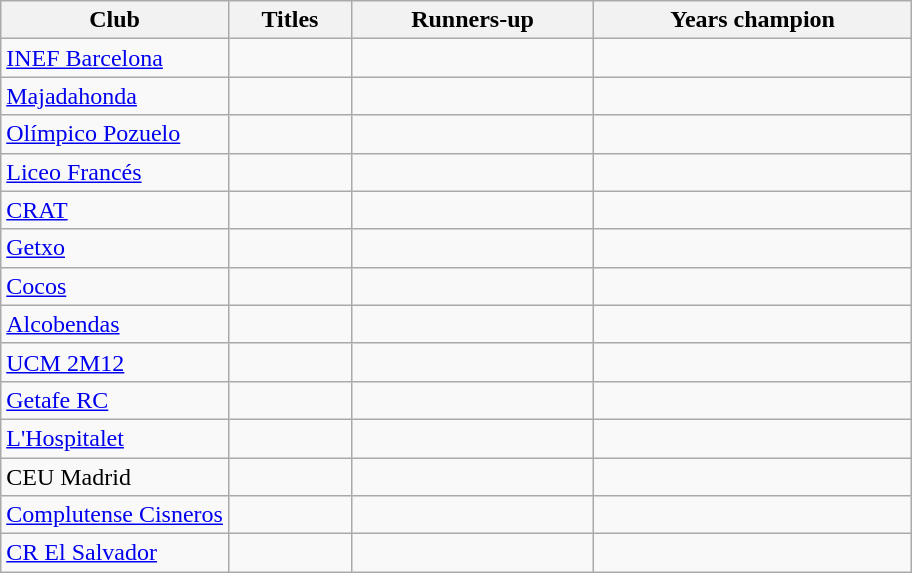<table class="wikitable sortable" style="text-align: left;">
<tr>
<th style="width:25%;">Club</th>
<th>Titles</th>
<th>Runners-up</th>
<th>Years champion</th>
</tr>
<tr>
<td> <a href='#'>INEF Barcelona</a></td>
<td></td>
<td></td>
<td></td>
</tr>
<tr>
<td> <a href='#'>Majadahonda</a></td>
<td></td>
<td></td>
<td></td>
</tr>
<tr>
<td> <a href='#'>Olímpico Pozuelo</a></td>
<td></td>
<td></td>
<td></td>
</tr>
<tr>
<td> <a href='#'>Liceo Francés</a></td>
<td></td>
<td></td>
<td></td>
</tr>
<tr>
<td> <a href='#'>CRAT</a></td>
<td></td>
<td></td>
<td></td>
</tr>
<tr>
<td> <a href='#'>Getxo</a></td>
<td></td>
<td></td>
<td></td>
</tr>
<tr>
<td> <a href='#'>Cocos</a></td>
<td></td>
<td></td>
<td></td>
</tr>
<tr>
<td> <a href='#'>Alcobendas</a></td>
<td></td>
<td></td>
<td></td>
</tr>
<tr>
<td> <a href='#'>UCM 2M12</a></td>
<td></td>
<td></td>
<td></td>
</tr>
<tr>
<td> <a href='#'>Getafe RC</a></td>
<td></td>
<td></td>
<td></td>
</tr>
<tr>
<td> <a href='#'>L'Hospitalet</a></td>
<td></td>
<td></td>
<td></td>
</tr>
<tr>
<td> CEU Madrid</td>
<td></td>
<td></td>
<td></td>
</tr>
<tr>
<td> <a href='#'>Complutense Cisneros</a></td>
<td></td>
<td></td>
<td></td>
</tr>
<tr>
<td> <a href='#'>CR El Salvador</a></td>
<td></td>
<td></td>
<td></td>
</tr>
</table>
